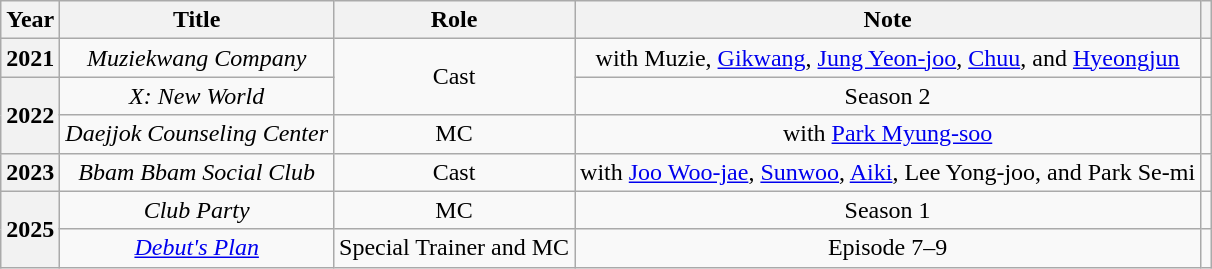<table class="wikitable sortable plainrowheaders" style="text-align: center;">
<tr>
<th scope="col">Year</th>
<th scope="col">Title</th>
<th scope="col">Role</th>
<th scope="col">Note</th>
<th scope="col" class="unsortable"></th>
</tr>
<tr>
<th scope="row">2021</th>
<td><em>Muziekwang Company</em></td>
<td rowspan="2">Cast</td>
<td>with Muzie, <a href='#'>Gikwang</a>, <a href='#'>Jung Yeon-joo</a>, <a href='#'>Chuu</a>, and <a href='#'>Hyeongjun</a></td>
<td></td>
</tr>
<tr>
<th scope="row" rowspan="2">2022</th>
<td><em>X: New World</em></td>
<td>Season 2</td>
<td></td>
</tr>
<tr>
<td><em>Daejjok Counseling Center</em></td>
<td>MC</td>
<td>with <a href='#'>Park Myung-soo</a></td>
<td></td>
</tr>
<tr>
<th scope="row">2023</th>
<td><em>Bbam Bbam Social Club</em></td>
<td>Cast</td>
<td>with <a href='#'>Joo Woo-jae</a>, <a href='#'>Sunwoo</a>, <a href='#'>Aiki</a>, Lee Yong-joo, and Park Se-mi</td>
<td></td>
</tr>
<tr>
<th scope="row" rowspan="2">2025</th>
<td><em>Club Party</em></td>
<td>MC</td>
<td>Season 1</td>
<td></td>
</tr>
<tr>
<td><em><a href='#'>Debut's Plan</a></em></td>
<td>Special Trainer and MC</td>
<td>Episode 7–9</td>
<td></td>
</tr>
</table>
